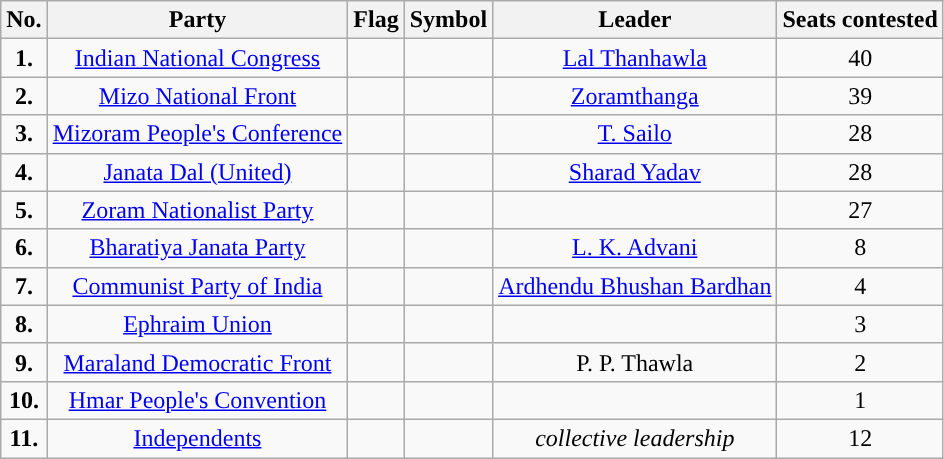<table class="wikitable">
<tr>
<th>No.</th>
<th>Party</th>
<th>Flag</th>
<th>Symbol</th>
<th>Leader</th>
<th>Seats contested</th>
</tr>
<tr>
<td ! style="text-align:center; background:"><strong>1.</strong></td>
<td style="text-align:center"><a href='#'>Indian National Congress</a></td>
<td></td>
<td></td>
<td style="text-align:center"><a href='#'>Lal Thanhawla</a></td>
<td style="text-align:center">40</td>
</tr>
<tr>
<td ! style="text-align:center; background:"><strong>2.</strong></td>
<td style="text-align:center"><a href='#'>Mizo National Front</a></td>
<td></td>
<td></td>
<td style="text-align:center"><a href='#'>Zoramthanga</a></td>
<td style="text-align:center">39</td>
</tr>
<tr>
<td ! style="text-align:center; background:"><strong>3.</strong></td>
<td style="text-align:center"><a href='#'>Mizoram People's Conference</a></td>
<td></td>
<td></td>
<td style="text-align:center"><a href='#'>T. Sailo</a></td>
<td style="text-align:center">28</td>
</tr>
<tr>
<td ! style="text-align:center; background:"><strong>4.</strong></td>
<td style="text-align:center"><a href='#'>Janata Dal (United)</a></td>
<td></td>
<td></td>
<td style="text-align:center"><a href='#'>Sharad Yadav</a></td>
<td style="text-align:center">28</td>
</tr>
<tr>
<td ! style="text-align:center; background:"><strong>5.</strong></td>
<td style="text-align:center"><a href='#'>Zoram Nationalist Party</a></td>
<td></td>
<td></td>
<td style="text-align:center"></td>
<td style="text-align:center">27</td>
</tr>
<tr>
<td ! style="text-align:center; background:"><strong>6.</strong></td>
<td style="text-align:center"><a href='#'>Bharatiya Janata Party</a></td>
<td></td>
<td></td>
<td style="text-align:center"><a href='#'>L. K. Advani</a></td>
<td style="text-align:center">8</td>
</tr>
<tr>
<td ! style="text-align:center; background:"><strong>7.</strong></td>
<td style="text-align:center"><a href='#'>Communist Party of India</a></td>
<td></td>
<td></td>
<td style="text-align:center"><a href='#'>Ardhendu Bhushan Bardhan</a></td>
<td style="text-align:center">4</td>
</tr>
<tr>
<td ! style="text-align:center; background:"><strong>8.</strong></td>
<td style="text-align:center"><a href='#'>Ephraim Union</a></td>
<td></td>
<td></td>
<td style="text-align:center"></td>
<td style="text-align:center">3</td>
</tr>
<tr>
<td ! style="text-align:center; background:"><strong>9.</strong></td>
<td style="text-align:center"><a href='#'>Maraland Democratic Front</a></td>
<td></td>
<td></td>
<td style="text-align:center">P. P. Thawla</td>
<td style="text-align:center">2</td>
</tr>
<tr>
<td ! style="text-align:center; background:"><strong>10.</strong></td>
<td style="text-align:center"><a href='#'>Hmar People's Convention</a></td>
<td></td>
<td></td>
<td style="text-align:center"></td>
<td style="text-align:center">1</td>
</tr>
<tr>
<td ! style="text-align:center; background:"><strong>11.</strong></td>
<td style="text-align:center"><a href='#'>Independents</a></td>
<td></td>
<td></td>
<td style="text-align:center"><em>collective leadership</em></td>
<td style="text-align:center">12</td>
</tr>
</table>
